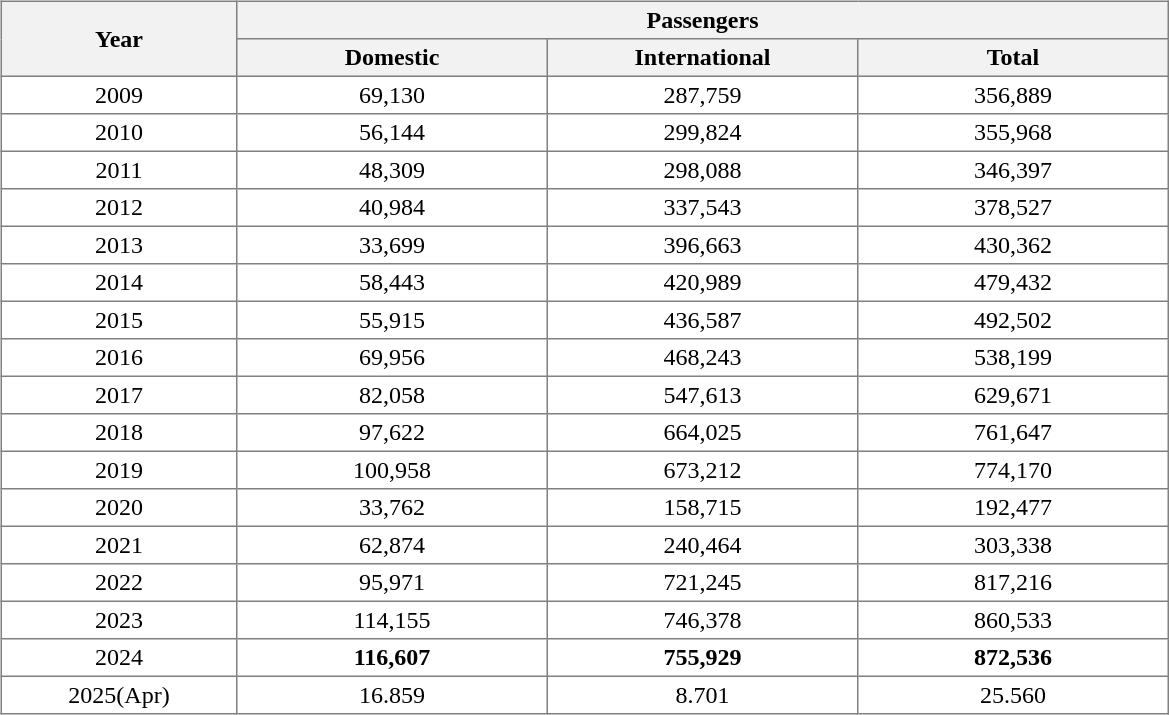<table>
<tr valign="top">
<td><br><table class="toccolours" border="1" cellpadding="3" style="border-collapse:collapse">
<tr style="background:#f2f2f2;">
<th style="text-align:center; width:150px;" rowspan="2">Year</th>
<th style="text-align:center; width:200px;" colspan="3">Passengers</th>
</tr>
<tr style="background:#f2f2f2;">
<th style="text-align:center; width:200px;">Domestic</th>
<th style="text-align:center; width:200px;">International</th>
<th style="text-align:center; width:200px;">Total</th>
</tr>
<tr>
<td style="text-align:center; width:150px;">2009</td>
<td style="text-align:center; width:150px;">69,130</td>
<td style="text-align:center; width:150px;">287,759</td>
<td style="text-align:center; width:150px;">356,889</td>
</tr>
<tr>
<td style="text-align:center; width:150px;">2010</td>
<td style="text-align:center; width:150px;">56,144</td>
<td style="text-align:center; width:150px;">299,824</td>
<td style="text-align:center; width:150px;">355,968</td>
</tr>
<tr>
<td style="text-align:center; width:150px;">2011</td>
<td style="text-align:center; width:150px;">48,309</td>
<td style="text-align:center; width:150px;">298,088</td>
<td style="text-align:center; width:150px;">346,397</td>
</tr>
<tr>
<td style="text-align:center; width:150px;">2012</td>
<td style="text-align:center; width:150px;">40,984</td>
<td style="text-align:center; width:150px;">337,543</td>
<td style="text-align:center; width:150px;">378,527</td>
</tr>
<tr>
<td style="text-align:center; width:150px;">2013</td>
<td style="text-align:center; width:150px;">33,699</td>
<td style="text-align:center; width:150px;">396,663</td>
<td style="text-align:center; width:150px;">430,362</td>
</tr>
<tr>
<td style="text-align:center; width:150px;">2014</td>
<td style="text-align:center; width:150px;">58,443</td>
<td style="text-align:center; width:150px;">420,989</td>
<td style="text-align:center; width:150px;">479,432</td>
</tr>
<tr>
<td style="text-align:center; width:150px;">2015</td>
<td style="text-align:center; width:150px;">55,915</td>
<td style="text-align:center; width:150px;">436,587</td>
<td style="text-align:center; width:150px;">492,502</td>
</tr>
<tr>
<td style="text-align:center; width:150px;">2016</td>
<td style="text-align:center; width:150px;">69,956</td>
<td style="text-align:center; width:150px;">468,243</td>
<td style="text-align:center; width:150px;">538,199</td>
</tr>
<tr>
<td style="text-align:center; width:150px;">2017</td>
<td style="text-align:center; width:150px;">82,058</td>
<td style="text-align:center; width:150px;">547,613</td>
<td style="text-align:center; width:150px;">629,671</td>
</tr>
<tr>
<td style="text-align:center; width:150px;">2018</td>
<td style="text-align:center; width:150px;">97,622</td>
<td style="text-align:center; width:150px;">664,025</td>
<td style="text-align:center; width:150px;">761,647</td>
</tr>
<tr>
<td style="text-align:center; width:150px;">2019</td>
<td style="text-align:center; width:150px;">100,958</td>
<td style="text-align:center; width:150px;">673,212</td>
<td style="text-align:center; width:150px;">774,170</td>
</tr>
<tr>
<td style="text-align:center; width:150px;">2020</td>
<td style="text-align:center; width:150px;">33,762</td>
<td style="text-align:center; width:150px;">158,715</td>
<td style="text-align:center; width:150px;">192,477</td>
</tr>
<tr>
<td style="text-align:center; width:150px;">2021</td>
<td style="text-align:center; width:150px;">62,874</td>
<td style="text-align:center; width:150px;">240,464</td>
<td style="text-align:center; width:150px;">303,338</td>
</tr>
<tr>
<td style="text-align:center; width:150px;">2022</td>
<td style="text-align:center; width:150px;">95,971</td>
<td style="text-align:center; width:150px;">721,245</td>
<td style="text-align:center; width:150px;">817,216</td>
</tr>
<tr>
<td style="text-align:center; width:150px;">2023</td>
<td style="text-align:center; width:150px;">114,155</td>
<td style="text-align:center; width:150px;">746,378</td>
<td style="text-align:center; width:150px;">860,533</td>
</tr>
<tr>
<td style="text-align:center; width:150px;">2024</td>
<td style="text-align:center; width:150px;"><strong>116,607</strong></td>
<td style="text-align:center; width:150px;"><strong>755,929</strong></td>
<td style="text-align:center; width:150px;"><strong>872,536</strong></td>
</tr>
<tr>
<td style="text-align:center; width:150px;">2025(Apr)</td>
<td style="text-align:center; width:150px;">16.859</td>
<td style="text-align:center; width:150px;">8.701</td>
<td style="text-align:center; width:150px;">25.560</td>
</tr>
</table>
</td>
</tr>
</table>
